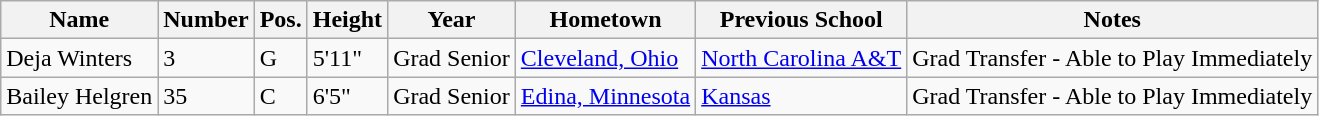<table class="wikitable sortable" border="1">
<tr>
<th>Name</th>
<th>Number</th>
<th>Pos.</th>
<th>Height</th>
<th>Year</th>
<th>Hometown</th>
<th>Previous School</th>
<th class="unsortable">Notes</th>
</tr>
<tr>
<td>Deja Winters</td>
<td>3</td>
<td>G</td>
<td>5'11"</td>
<td>Grad Senior</td>
<td><a href='#'>Cleveland, Ohio</a></td>
<td><a href='#'>North Carolina A&T</a></td>
<td>Grad Transfer - Able to Play Immediately</td>
</tr>
<tr>
<td>Bailey Helgren</td>
<td>35</td>
<td>C</td>
<td>6'5"</td>
<td>Grad Senior</td>
<td><a href='#'>Edina, Minnesota</a></td>
<td><a href='#'>Kansas</a></td>
<td>Grad Transfer - Able to Play Immediately</td>
</tr>
</table>
